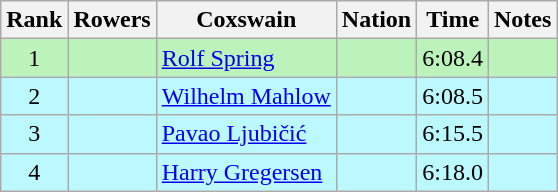<table class="wikitable sortable" style="text-align:center">
<tr>
<th>Rank</th>
<th>Rowers</th>
<th>Coxswain</th>
<th>Nation</th>
<th>Time</th>
<th>Notes</th>
</tr>
<tr bgcolor=bbf3bb>
<td>1</td>
<td align=left></td>
<td align=left><a href='#'>Rolf Spring</a></td>
<td align=left></td>
<td>6:08.4</td>
<td></td>
</tr>
<tr bgcolor=bbf9ff>
<td>2</td>
<td align=left></td>
<td align=left><a href='#'>Wilhelm Mahlow</a></td>
<td align=left></td>
<td>6:08.5</td>
<td></td>
</tr>
<tr bgcolor=bbf9ff>
<td>3</td>
<td align=left></td>
<td align=left><a href='#'>Pavao Ljubičić</a></td>
<td align=left></td>
<td>6:15.5</td>
<td></td>
</tr>
<tr bgcolor=bbf9ff>
<td>4</td>
<td align=left></td>
<td align=left><a href='#'>Harry Gregersen</a></td>
<td align=left></td>
<td>6:18.0</td>
<td></td>
</tr>
</table>
